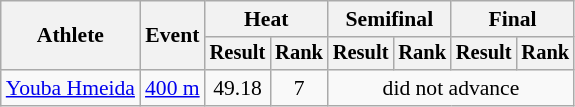<table class=wikitable style="font-size:90%">
<tr>
<th rowspan="2">Athlete</th>
<th rowspan="2">Event</th>
<th colspan="2">Heat</th>
<th colspan="2">Semifinal</th>
<th colspan="2">Final</th>
</tr>
<tr style="font-size:95%">
<th>Result</th>
<th>Rank</th>
<th>Result</th>
<th>Rank</th>
<th>Result</th>
<th>Rank</th>
</tr>
<tr align=center>
<td align=left><a href='#'>Youba Hmeida</a></td>
<td align=left><a href='#'>400 m</a></td>
<td>49.18</td>
<td>7</td>
<td colspan=4>did not advance</td>
</tr>
</table>
